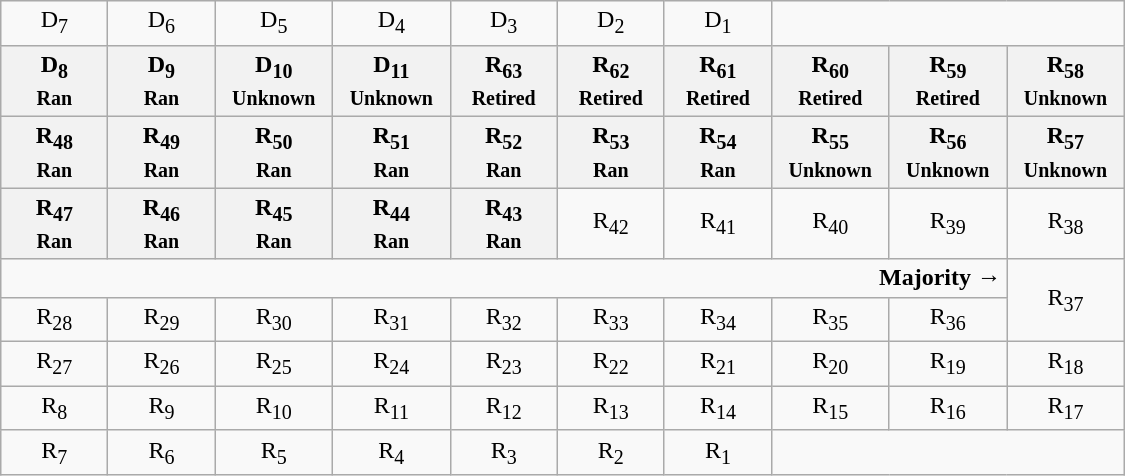<table class="wikitable" style="text-align:center" width=750px>
<tr>
<td>D<sub>7</sub></td>
<td>D<sub>6</sub></td>
<td>D<sub>5</sub></td>
<td>D<sub>4</sub></td>
<td>D<sub>3</sub></td>
<td>D<sub>2</sub></td>
<td>D<sub>1</sub></td>
<td colspan=3></td>
</tr>
<tr>
<th width=50px >D<sub>8</sub><br><small>Ran</small></th>
<th width=50px >D<sub>9</sub><br><small>Ran</small></th>
<th width=50px >D<sub>10</sub><br><small>Unknown</small></th>
<th width=50px >D<sub>11</sub><br><small>Unknown</small></th>
<th width=50px >R<sub>63</sub><br><small>Retired</small></th>
<th width=50px >R<sub>62</sub><br><small>Retired</small></th>
<th width=50px >R<sub>61</sub><br><small>Retired</small></th>
<th width=50px >R<sub>60</sub><br><small>Retired</small></th>
<th width=50px >R<sub>59</sub><br><small>Retired</small></th>
<th width=50px >R<sub>58</sub><br><small>Unknown</small></th>
</tr>
<tr>
<th>R<sub>48</sub><br><small>Ran</small></th>
<th>R<sub>49</sub><br><small>Ran</small></th>
<th>R<sub>50</sub><br><small>Ran</small></th>
<th>R<sub>51</sub><br><small>Ran</small></th>
<th>R<sub>52</sub><br><small>Ran</small></th>
<th>R<sub>53</sub><br><small>Ran</small></th>
<th>R<sub>54</sub><br><small>Ran</small></th>
<th>R<sub>55</sub><br><small>Unknown</small></th>
<th>R<sub>56</sub><br><small>Unknown</small></th>
<th>R<sub>57</sub><br><small>Unknown</small></th>
</tr>
<tr>
<th>R<sub>47</sub><br><small>Ran</small></th>
<th>R<sub>46</sub><br><small>Ran</small></th>
<th>R<sub>45</sub><br><small>Ran</small></th>
<th>R<sub>44</sub><br><small>Ran</small></th>
<th>R<sub>43</sub><br><small>Ran</small></th>
<td>R<sub>42</sub></td>
<td>R<sub>41</sub></td>
<td>R<sub>40</sub></td>
<td>R<sub>39</sub></td>
<td>R<sub>38</sub></td>
</tr>
<tr>
<td colspan=9 align=right><strong>Majority →</strong></td>
<td rowspan=2 >R<sub>37</sub></td>
</tr>
<tr>
<td>R<sub>28</sub></td>
<td>R<sub>29</sub></td>
<td>R<sub>30</sub></td>
<td>R<sub>31</sub></td>
<td>R<sub>32</sub></td>
<td>R<sub>33</sub></td>
<td>R<sub>34</sub></td>
<td>R<sub>35</sub></td>
<td>R<sub>36</sub></td>
</tr>
<tr>
<td>R<sub>27</sub></td>
<td>R<sub>26</sub></td>
<td>R<sub>25</sub></td>
<td>R<sub>24</sub></td>
<td>R<sub>23</sub></td>
<td>R<sub>22</sub></td>
<td>R<sub>21</sub></td>
<td>R<sub>20</sub></td>
<td>R<sub>19</sub></td>
<td>R<sub>18</sub></td>
</tr>
<tr>
<td>R<sub>8</sub></td>
<td>R<sub>9</sub></td>
<td>R<sub>10</sub></td>
<td>R<sub>11</sub></td>
<td>R<sub>12</sub></td>
<td>R<sub>13</sub></td>
<td>R<sub>14</sub></td>
<td>R<sub>15</sub></td>
<td>R<sub>16</sub></td>
<td>R<sub>17</sub></td>
</tr>
<tr>
<td>R<sub>7</sub></td>
<td>R<sub>6</sub></td>
<td>R<sub>5</sub></td>
<td>R<sub>4</sub></td>
<td>R<sub>3</sub></td>
<td>R<sub>2</sub></td>
<td>R<sub>1</sub></td>
<td colspan=3></td>
</tr>
</table>
